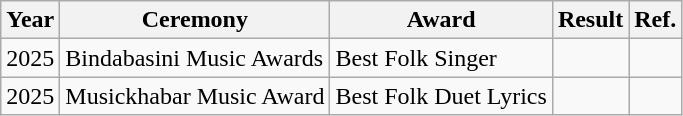<table class="wikitable">
<tr>
<th>Year</th>
<th>Ceremony</th>
<th>Award</th>
<th>Result</th>
<th>Ref.</th>
</tr>
<tr>
<td>2025</td>
<td>Bindabasini Music Awards</td>
<td>Best Folk Singer</td>
<td></td>
<td></td>
</tr>
<tr>
<td>2025</td>
<td>Musickhabar Music Award</td>
<td>Best Folk Duet Lyrics</td>
<td></td>
<td></td>
</tr>
</table>
